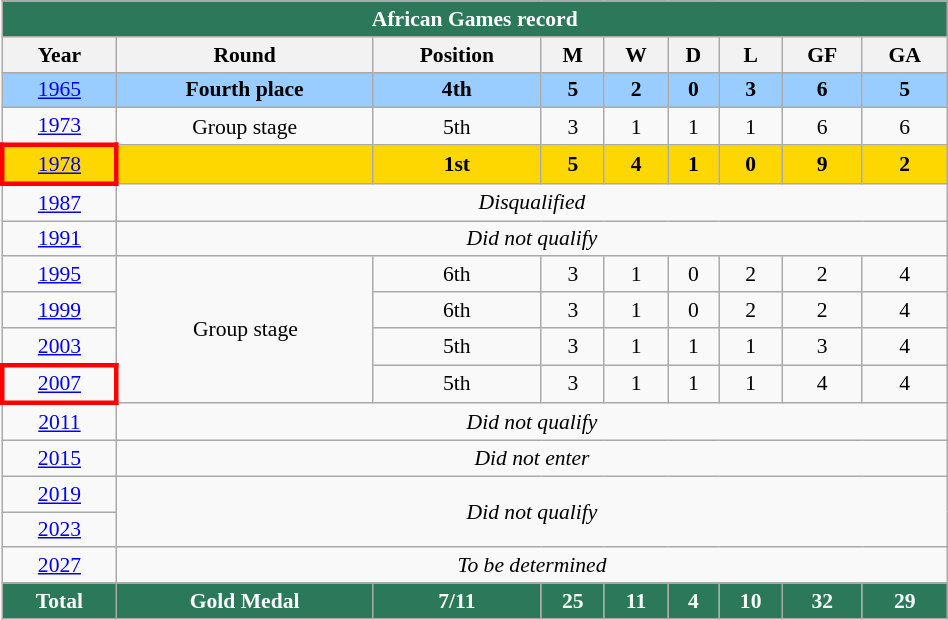<table class="wikitable" class="wikitable" style="font-size:90%; text-align:center; width:50%">
<tr>
<th colspan="9" style="color:white; background:#2B795A;">African Games record</th>
</tr>
<tr>
<th>Year</th>
<th>Round</th>
<th>Position</th>
<th>M</th>
<th>W</th>
<th>D</th>
<th>L</th>
<th>GF</th>
<th>GA</th>
</tr>
<tr bgcolor="#9acdff">
<td> <a href='#'>1965</a></td>
<td><strong>Fourth place</strong></td>
<td><strong>4th</strong></td>
<td><strong>5</strong></td>
<td><strong>2</strong></td>
<td><strong>0</strong></td>
<td><strong>3</strong></td>
<td><strong>6</strong></td>
<td><strong>5</strong></td>
</tr>
<tr>
<td> <a href='#'>1973</a></td>
<td>Group stage</td>
<td>5th</td>
<td>3</td>
<td>1</td>
<td>1</td>
<td>1</td>
<td>6</td>
<td>6</td>
</tr>
<tr bgcolor=gold>
<td style="border: 3px solid red"> <a href='#'>1978</a></td>
<td><strong></strong></td>
<td><strong>1st</strong></td>
<td><strong>5</strong></td>
<td><strong>4</strong></td>
<td><strong>1</strong></td>
<td><strong>0</strong></td>
<td><strong>9</strong></td>
<td><strong>2</strong></td>
</tr>
<tr>
<td> <a href='#'>1987</a></td>
<td colspan=8><em>Disqualified</em> </td>
</tr>
<tr>
<td> <a href='#'>1991</a></td>
<td colspan=8><em>Did not qualify</em></td>
</tr>
<tr>
<td> <a href='#'>1995</a></td>
<td rowspan=4>Group stage</td>
<td>6th</td>
<td>3</td>
<td>1</td>
<td>0</td>
<td>2</td>
<td>2</td>
<td>4</td>
</tr>
<tr>
<td> <a href='#'>1999</a></td>
<td>6th</td>
<td>3</td>
<td>1</td>
<td>0</td>
<td>2</td>
<td>2</td>
<td>4</td>
</tr>
<tr>
<td> <a href='#'>2003</a></td>
<td>5th</td>
<td>3</td>
<td>1</td>
<td>1</td>
<td>1</td>
<td>3</td>
<td>4</td>
</tr>
<tr>
<td style="border: 3px solid red"> <a href='#'>2007</a></td>
<td>5th</td>
<td>3</td>
<td>1</td>
<td>1</td>
<td>1</td>
<td>4</td>
<td>4</td>
</tr>
<tr>
<td> <a href='#'>2011</a></td>
<td colspan=8><em>Did not qualify</em></td>
</tr>
<tr>
<td> <a href='#'>2015</a></td>
<td colspan=8><em>Did not enter</em></td>
</tr>
<tr>
<td> <a href='#'>2019</a></td>
<td colspan=8 rowspan=2><em>Did not qualify</em></td>
</tr>
<tr>
<td> <a href='#'>2023</a></td>
</tr>
<tr>
<td> <a href='#'>2027</a></td>
<td colspan=8 rowspan=1><em>To be determined</em></td>
</tr>
<tr>
<th style="background:#2B795A; color:white;">Total</th>
<th style="background:#2B795A; color:white;">Gold Medal</th>
<th style="background:#2B795A; color:white;">7/11</th>
<th style="background:#2B795A; color:white;">25</th>
<th style="background:#2B795A; color:white;">11</th>
<th style="background:#2B795A; color:white;">4</th>
<th style="background:#2B795A; color:white;">10</th>
<th style="background:#2B795A; color:white;">32</th>
<th style="background:#2B795A; color:white;">29</th>
</tr>
</table>
